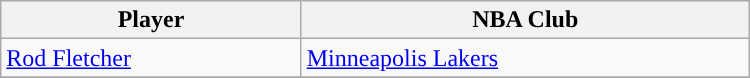<table class="wikitable" width="500">
<tr>
<th>Player</th>
<th>NBA Club</th>
</tr>
<tr>
<td><a href='#'>Rod Fletcher</a></td>
<td><a href='#'>Minneapolis Lakers</a></td>
</tr>
<tr>
</tr>
</table>
